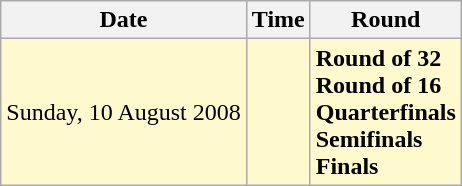<table class="wikitable">
<tr>
<th>Date</th>
<th>Time</th>
<th>Round</th>
</tr>
<tr style=background:lemonchiffon>
<td>Sunday, 10 August 2008</td>
<td></td>
<td><strong>Round of 32</strong><br><strong>Round of 16</strong><br><strong>Quarterfinals</strong><br><strong>Semifinals</strong><br><strong>Finals</strong></td>
</tr>
</table>
